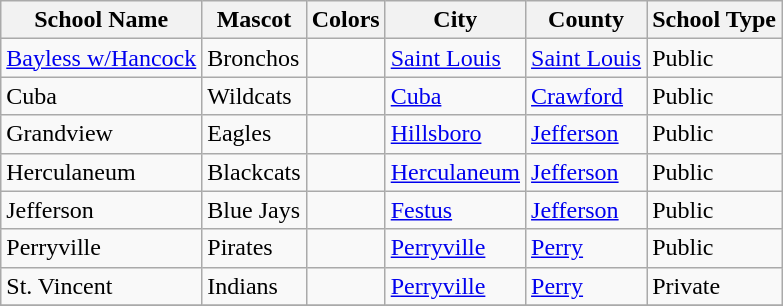<table class="wikitable">
<tr>
<th>School Name</th>
<th>Mascot</th>
<th>Colors</th>
<th>City</th>
<th>County</th>
<th>School Type</th>
</tr>
<tr>
<td><a href='#'>Bayless w/Hancock</a></td>
<td>Bronchos</td>
<td></td>
<td><a href='#'>Saint Louis</a></td>
<td><a href='#'>Saint Louis</a></td>
<td>Public</td>
</tr>
<tr>
<td>Cuba</td>
<td>Wildcats</td>
<td></td>
<td><a href='#'>Cuba</a></td>
<td><a href='#'>Crawford</a></td>
<td>Public</td>
</tr>
<tr>
<td>Grandview</td>
<td>Eagles</td>
<td></td>
<td><a href='#'>Hillsboro</a></td>
<td><a href='#'>Jefferson</a></td>
<td>Public</td>
</tr>
<tr>
<td>Herculaneum</td>
<td>Blackcats</td>
<td></td>
<td><a href='#'>Herculaneum</a></td>
<td><a href='#'>Jefferson</a></td>
<td>Public</td>
</tr>
<tr>
<td>Jefferson</td>
<td>Blue Jays</td>
<td></td>
<td><a href='#'>Festus</a></td>
<td><a href='#'>Jefferson</a></td>
<td>Public</td>
</tr>
<tr>
<td>Perryville</td>
<td>Pirates</td>
<td></td>
<td><a href='#'>Perryville</a></td>
<td><a href='#'>Perry</a></td>
<td>Public</td>
</tr>
<tr>
<td>St. Vincent</td>
<td>Indians</td>
<td></td>
<td><a href='#'>Perryville</a></td>
<td><a href='#'>Perry</a></td>
<td>Private</td>
</tr>
<tr>
</tr>
</table>
